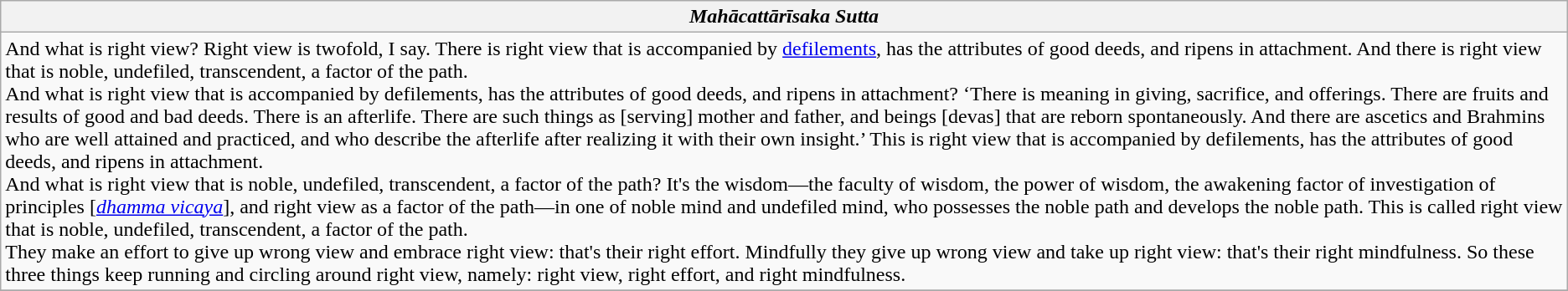<table class="wikitable mw-collapsible mw-collapsed" style="float:right;">
<tr>
<th><em>Mahācattārīsaka Sutta</em></th>
</tr>
<tr>
<td>And what is right view? Right view is twofold, I say. There is right view that is accompanied by <a href='#'>defilements</a>, has the attributes of good deeds, and ripens in attachment. And there is right view that is noble, undefiled, transcendent, a factor of the path.<br>And what is right view that is accompanied by defilements, has the attributes of good deeds, and ripens in attachment? ‘There is meaning in giving, sacrifice, and offerings. There are fruits and results of good and bad deeds. There is an afterlife. There are such things as [serving] mother and father, and beings [devas] that are reborn spontaneously. And there are ascetics and Brahmins who are well attained and practiced, and who describe the afterlife after realizing it with their own insight.’ This is right view that is accompanied by defilements, has the attributes of good deeds, and ripens in attachment.<br>And what is right view that is noble, undefiled, transcendent, a factor of the path? It's the wisdom—the faculty of wisdom, the power of wisdom, the awakening factor of investigation of principles [<em><a href='#'>dhamma vicaya</a></em>], and right view as a factor of the path—in one of noble mind and undefiled mind, who possesses the noble path and develops the noble path. This is called right view that is noble, undefiled, transcendent, a factor of the path.<br>They make an effort to give up wrong view and embrace right view: that's their right effort. Mindfully they give up wrong view and take up right view: that's their right mindfulness. So these three things keep running and circling around right view, namely: right view, right effort, and right mindfulness.</td>
</tr>
<tr>
</tr>
</table>
